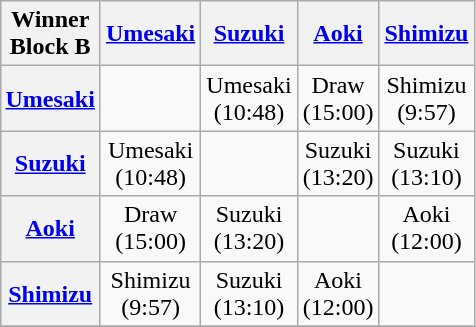<table class="wikitable" style="text-align:center; margin: 1em auto 1em auto;" width="25%">
<tr>
<th>Winner Block B</th>
<th><a href='#'>Umesaki</a></th>
<th><a href='#'>Suzuki</a></th>
<th><a href='#'>Aoki</a></th>
<th><a href='#'>Shimizu</a></th>
</tr>
<tr>
<th><a href='#'>Umesaki</a></th>
<td></td>
<td>Umesaki<br>(10:48)</td>
<td>Draw<br>(15:00)</td>
<td>Shimizu<br>(9:57)</td>
</tr>
<tr>
<th><a href='#'>Suzuki</a></th>
<td>Umesaki<br>(10:48)</td>
<td></td>
<td>Suzuki<br>(13:20)</td>
<td>Suzuki<br>(13:10)</td>
</tr>
<tr>
<th><a href='#'>Aoki</a></th>
<td>Draw<br>(15:00)</td>
<td>Suzuki<br>(13:20)</td>
<td></td>
<td>Aoki<br>(12:00)</td>
</tr>
<tr>
<th><a href='#'>Shimizu</a></th>
<td>Shimizu<br>(9:57)</td>
<td>Suzuki<br>(13:10)</td>
<td>Aoki<br>(12:00)</td>
<td></td>
</tr>
<tr>
</tr>
</table>
